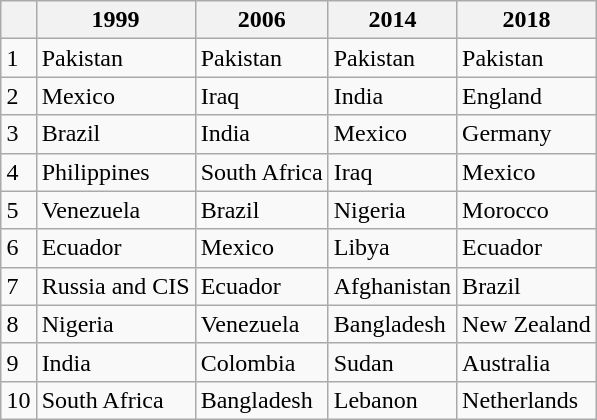<table class = "wikitable sortable" style="float: right;">
<tr>
<th> </th>
<th>1999</th>
<th>2006</th>
<th>2014 </th>
<th>2018</th>
</tr>
<tr>
<td>1</td>
<td>Pakistan</td>
<td>Pakistan</td>
<td>Pakistan</td>
<td>Pakistan</td>
</tr>
<tr>
<td>2</td>
<td>Mexico</td>
<td>Iraq</td>
<td>India</td>
<td>England</td>
</tr>
<tr>
<td>3</td>
<td>Brazil</td>
<td>India</td>
<td>Mexico</td>
<td>Germany</td>
</tr>
<tr>
<td>4</td>
<td>Philippines</td>
<td>South Africa</td>
<td>Iraq</td>
<td>Mexico</td>
</tr>
<tr>
<td>5</td>
<td>Venezuela</td>
<td>Brazil</td>
<td>Nigeria</td>
<td>Morocco</td>
</tr>
<tr>
<td>6</td>
<td>Ecuador</td>
<td>Mexico</td>
<td>Libya</td>
<td>Ecuador</td>
</tr>
<tr>
<td>7</td>
<td>Russia and CIS</td>
<td>Ecuador</td>
<td>Afghanistan</td>
<td>Brazil</td>
</tr>
<tr>
<td>8</td>
<td>Nigeria</td>
<td>Venezuela</td>
<td>Bangladesh</td>
<td>New Zealand</td>
</tr>
<tr>
<td>9</td>
<td>India</td>
<td>Colombia</td>
<td>Sudan</td>
<td>Australia</td>
</tr>
<tr>
<td>10</td>
<td>South Africa</td>
<td>Bangladesh</td>
<td>Lebanon</td>
<td>Netherlands</td>
</tr>
</table>
